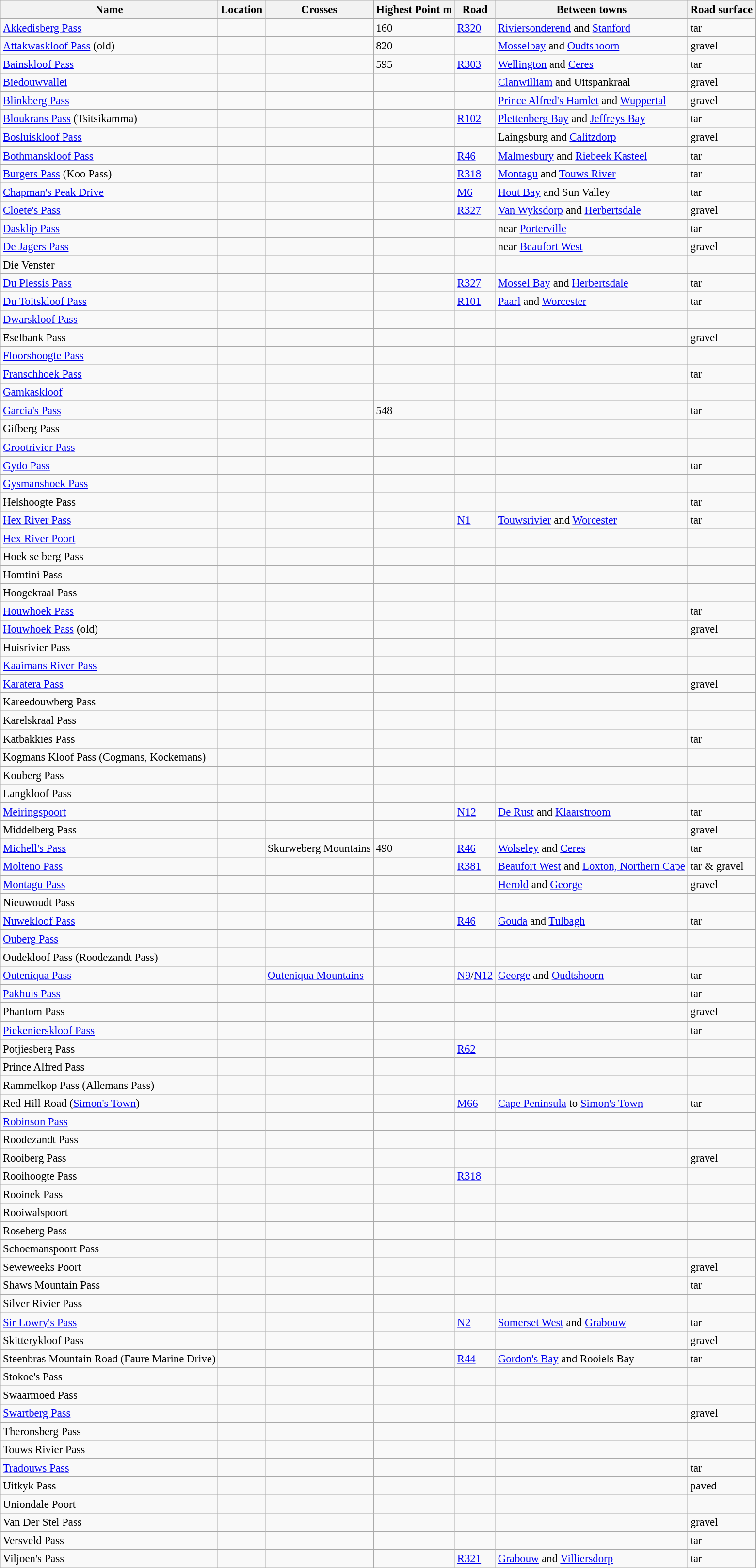<table class="wikitable sortable" style="font-size: 95%;">
<tr>
<th>Name</th>
<th>Location</th>
<th>Crosses</th>
<th>Highest Point m</th>
<th>Road</th>
<th>Between towns</th>
<th>Road surface</th>
</tr>
<tr>
<td><a href='#'>Akkedisberg Pass</a></td>
<td></td>
<td></td>
<td>160</td>
<td><a href='#'>R320</a></td>
<td><a href='#'>Riviersonderend</a> and <a href='#'>Stanford</a></td>
<td>tar</td>
</tr>
<tr>
<td><a href='#'>Attakwaskloof Pass</a> (old)</td>
<td></td>
<td></td>
<td>820</td>
<td></td>
<td><a href='#'>Mosselbay</a> and <a href='#'>Oudtshoorn</a></td>
<td>gravel</td>
</tr>
<tr>
<td><a href='#'>Bainskloof Pass</a></td>
<td></td>
<td></td>
<td>595</td>
<td><a href='#'>R303</a></td>
<td><a href='#'>Wellington</a> and <a href='#'>Ceres</a></td>
<td>tar</td>
</tr>
<tr>
<td><a href='#'>Biedouwvallei</a></td>
<td></td>
<td></td>
<td></td>
<td></td>
<td><a href='#'>Clanwilliam</a> and Uitspankraal</td>
<td>gravel</td>
</tr>
<tr>
<td><a href='#'>Blinkberg Pass</a></td>
<td></td>
<td></td>
<td></td>
<td></td>
<td><a href='#'>Prince Alfred's Hamlet</a> and <a href='#'>Wuppertal</a></td>
<td>gravel</td>
</tr>
<tr>
<td><a href='#'>Bloukrans Pass</a> (Tsitsikamma)</td>
<td></td>
<td></td>
<td></td>
<td><a href='#'>R102</a></td>
<td><a href='#'>Plettenberg Bay</a> and <a href='#'>Jeffreys Bay</a></td>
<td>tar</td>
</tr>
<tr>
<td><a href='#'>Bosluiskloof Pass</a></td>
<td></td>
<td></td>
<td></td>
<td></td>
<td>Laingsburg and <a href='#'>Calitzdorp</a></td>
<td>gravel</td>
</tr>
<tr>
<td><a href='#'>Bothmanskloof Pass</a></td>
<td></td>
<td></td>
<td></td>
<td><a href='#'>R46</a></td>
<td><a href='#'>Malmesbury</a> and <a href='#'>Riebeek Kasteel</a></td>
<td>tar</td>
</tr>
<tr>
<td><a href='#'>Burgers Pass</a> (Koo Pass)</td>
<td></td>
<td></td>
<td></td>
<td><a href='#'>R318</a></td>
<td><a href='#'>Montagu</a> and <a href='#'>Touws River</a></td>
<td>tar</td>
</tr>
<tr>
<td><a href='#'>Chapman's Peak Drive</a></td>
<td></td>
<td></td>
<td></td>
<td><a href='#'>M6</a></td>
<td><a href='#'>Hout Bay</a> and Sun Valley</td>
<td>tar</td>
</tr>
<tr>
<td><a href='#'>Cloete's Pass</a></td>
<td></td>
<td></td>
<td></td>
<td><a href='#'>R327</a></td>
<td><a href='#'>Van Wyksdorp</a> and <a href='#'>Herbertsdale</a></td>
<td>gravel</td>
</tr>
<tr>
<td><a href='#'>Dasklip Pass</a></td>
<td></td>
<td></td>
<td></td>
<td></td>
<td>near <a href='#'>Porterville</a></td>
<td>tar</td>
</tr>
<tr>
<td><a href='#'>De Jagers Pass</a></td>
<td></td>
<td></td>
<td></td>
<td></td>
<td>near <a href='#'>Beaufort West</a></td>
<td>gravel</td>
</tr>
<tr>
<td>Die Venster</td>
<td></td>
<td></td>
<td></td>
<td></td>
<td></td>
<td></td>
</tr>
<tr>
<td><a href='#'>Du Plessis Pass</a></td>
<td></td>
<td></td>
<td></td>
<td><a href='#'>R327</a></td>
<td><a href='#'>Mossel Bay</a> and <a href='#'>Herbertsdale</a></td>
<td>tar</td>
</tr>
<tr>
<td><a href='#'>Du Toitskloof Pass</a></td>
<td></td>
<td></td>
<td></td>
<td><a href='#'>R101</a></td>
<td><a href='#'>Paarl</a> and <a href='#'>Worcester</a></td>
<td>tar</td>
</tr>
<tr>
<td><a href='#'>Dwarskloof Pass</a></td>
<td></td>
<td></td>
<td></td>
<td></td>
<td></td>
<td></td>
</tr>
<tr>
<td>Eselbank Pass</td>
<td></td>
<td></td>
<td></td>
<td></td>
<td></td>
<td>gravel</td>
</tr>
<tr>
<td><a href='#'>Floorshoogte Pass</a></td>
<td></td>
<td></td>
<td></td>
<td></td>
<td></td>
<td></td>
</tr>
<tr>
<td><a href='#'>Franschhoek Pass</a></td>
<td></td>
<td></td>
<td></td>
<td></td>
<td></td>
<td>tar</td>
</tr>
<tr>
<td><a href='#'>Gamkaskloof</a></td>
<td></td>
<td></td>
<td></td>
<td></td>
<td></td>
<td></td>
</tr>
<tr>
<td><a href='#'>Garcia's Pass</a></td>
<td></td>
<td></td>
<td>548</td>
<td></td>
<td></td>
<td>tar</td>
</tr>
<tr>
<td>Gifberg Pass</td>
<td></td>
<td></td>
<td></td>
<td></td>
<td></td>
<td></td>
</tr>
<tr>
<td><a href='#'>Grootrivier Pass</a></td>
<td></td>
<td></td>
<td></td>
<td></td>
<td></td>
<td></td>
</tr>
<tr>
<td><a href='#'>Gydo Pass</a></td>
<td></td>
<td></td>
<td></td>
<td></td>
<td></td>
<td>tar</td>
</tr>
<tr>
<td><a href='#'>Gysmanshoek Pass</a></td>
<td></td>
<td></td>
<td></td>
<td></td>
<td></td>
<td></td>
</tr>
<tr>
<td>Helshoogte Pass</td>
<td></td>
<td></td>
<td></td>
<td></td>
<td></td>
<td>tar</td>
</tr>
<tr>
<td><a href='#'>Hex River Pass</a></td>
<td></td>
<td></td>
<td></td>
<td><a href='#'>N1</a></td>
<td><a href='#'>Touwsrivier</a> and <a href='#'>Worcester</a></td>
<td>tar</td>
</tr>
<tr>
<td><a href='#'>Hex River Poort</a></td>
<td></td>
<td></td>
<td></td>
<td></td>
<td></td>
<td></td>
</tr>
<tr>
<td>Hoek se berg Pass</td>
<td></td>
<td></td>
<td></td>
<td></td>
<td></td>
<td></td>
</tr>
<tr>
<td>Homtini Pass</td>
<td></td>
<td></td>
<td></td>
<td></td>
<td></td>
<td></td>
</tr>
<tr>
<td>Hoogekraal Pass</td>
<td></td>
<td></td>
<td></td>
<td></td>
<td></td>
<td></td>
</tr>
<tr>
<td><a href='#'>Houwhoek Pass</a></td>
<td></td>
<td></td>
<td></td>
<td></td>
<td></td>
<td>tar</td>
</tr>
<tr>
<td><a href='#'>Houwhoek Pass</a> (old)</td>
<td></td>
<td></td>
<td></td>
<td></td>
<td></td>
<td>gravel</td>
</tr>
<tr>
<td>Huisrivier Pass</td>
<td></td>
<td></td>
<td></td>
<td></td>
<td></td>
<td></td>
</tr>
<tr>
<td><a href='#'>Kaaimans River Pass</a></td>
<td></td>
<td></td>
<td></td>
<td></td>
<td></td>
<td></td>
</tr>
<tr>
<td><a href='#'>Karatera Pass</a></td>
<td></td>
<td></td>
<td></td>
<td></td>
<td></td>
<td>gravel</td>
</tr>
<tr>
<td>Kareedouwberg Pass</td>
<td></td>
<td></td>
<td></td>
<td></td>
<td></td>
<td></td>
</tr>
<tr>
<td>Karelskraal Pass</td>
<td></td>
<td></td>
<td></td>
<td></td>
<td></td>
<td></td>
</tr>
<tr>
<td>Katbakkies Pass</td>
<td></td>
<td></td>
<td></td>
<td></td>
<td></td>
<td>tar</td>
</tr>
<tr>
<td>Kogmans Kloof Pass (Cogmans, Kockemans)</td>
<td></td>
<td></td>
<td></td>
<td></td>
<td></td>
<td></td>
</tr>
<tr>
<td>Kouberg Pass</td>
<td></td>
<td></td>
<td></td>
<td></td>
<td></td>
<td></td>
</tr>
<tr>
<td>Langkloof Pass</td>
<td></td>
<td></td>
<td></td>
<td></td>
<td></td>
<td></td>
</tr>
<tr>
<td><a href='#'>Meiringspoort</a></td>
<td></td>
<td></td>
<td></td>
<td><a href='#'>N12</a></td>
<td><a href='#'>De Rust</a> and <a href='#'>Klaarstroom</a></td>
<td>tar</td>
</tr>
<tr>
<td>Middelberg Pass</td>
<td></td>
<td></td>
<td></td>
<td></td>
<td></td>
<td>gravel</td>
</tr>
<tr>
<td><a href='#'>Michell's Pass</a></td>
<td></td>
<td>Skurweberg Mountains</td>
<td>490</td>
<td><a href='#'>R46</a></td>
<td><a href='#'>Wolseley</a> and <a href='#'>Ceres</a></td>
<td>tar</td>
</tr>
<tr>
<td><a href='#'>Molteno Pass</a></td>
<td></td>
<td></td>
<td></td>
<td><a href='#'>R381</a></td>
<td><a href='#'>Beaufort West</a> and <a href='#'>Loxton, Northern Cape</a></td>
<td>tar & gravel</td>
</tr>
<tr>
<td><a href='#'>Montagu Pass</a></td>
<td></td>
<td></td>
<td></td>
<td></td>
<td><a href='#'>Herold</a> and <a href='#'>George</a></td>
<td>gravel</td>
</tr>
<tr>
<td>Nieuwoudt Pass</td>
<td></td>
<td></td>
<td></td>
<td></td>
<td></td>
<td></td>
</tr>
<tr>
<td><a href='#'>Nuwekloof Pass</a></td>
<td></td>
<td></td>
<td></td>
<td><a href='#'>R46</a></td>
<td><a href='#'>Gouda</a> and <a href='#'>Tulbagh</a></td>
<td>tar</td>
</tr>
<tr>
<td><a href='#'>Ouberg Pass</a></td>
<td></td>
<td></td>
<td></td>
<td></td>
<td></td>
<td></td>
</tr>
<tr>
<td>Oudekloof Pass (Roodezandt Pass)</td>
<td></td>
<td></td>
<td></td>
<td></td>
<td></td>
<td></td>
</tr>
<tr>
<td><a href='#'>Outeniqua Pass</a></td>
<td></td>
<td><a href='#'>Outeniqua Mountains</a></td>
<td></td>
<td><a href='#'>N9</a>/<a href='#'>N12</a></td>
<td><a href='#'>George</a> and <a href='#'>Oudtshoorn</a></td>
<td>tar</td>
</tr>
<tr>
<td><a href='#'>Pakhuis Pass</a></td>
<td></td>
<td></td>
<td></td>
<td></td>
<td></td>
<td>tar</td>
</tr>
<tr>
<td>Phantom Pass</td>
<td></td>
<td></td>
<td></td>
<td></td>
<td></td>
<td>gravel</td>
</tr>
<tr>
<td><a href='#'>Piekenierskloof Pass</a></td>
<td></td>
<td></td>
<td></td>
<td></td>
<td></td>
<td>tar</td>
</tr>
<tr>
<td>Potjiesberg Pass</td>
<td></td>
<td></td>
<td></td>
<td><a href='#'>R62</a></td>
<td></td>
<td></td>
</tr>
<tr>
<td>Prince Alfred Pass</td>
<td></td>
<td></td>
<td></td>
<td></td>
<td></td>
<td></td>
</tr>
<tr>
<td>Rammelkop Pass (Allemans Pass)</td>
<td></td>
<td></td>
<td></td>
<td></td>
<td></td>
<td></td>
</tr>
<tr>
<td>Red Hill Road (<a href='#'>Simon's Town</a>)</td>
<td></td>
<td></td>
<td></td>
<td><a href='#'>M66</a></td>
<td><a href='#'>Cape Peninsula</a> to <a href='#'>Simon's Town</a></td>
<td>tar</td>
</tr>
<tr>
<td><a href='#'>Robinson Pass</a></td>
<td></td>
<td></td>
<td></td>
<td></td>
<td></td>
<td></td>
</tr>
<tr>
<td>Roodezandt Pass</td>
<td></td>
<td></td>
<td></td>
<td></td>
<td></td>
<td></td>
</tr>
<tr>
<td>Rooiberg Pass</td>
<td></td>
<td></td>
<td></td>
<td></td>
<td></td>
<td>gravel</td>
</tr>
<tr>
<td>Rooihoogte Pass</td>
<td></td>
<td></td>
<td></td>
<td><a href='#'>R318</a></td>
<td></td>
<td></td>
</tr>
<tr>
<td>Rooinek Pass</td>
<td></td>
<td></td>
<td></td>
<td></td>
<td></td>
<td></td>
</tr>
<tr>
<td>Rooiwalspoort</td>
<td></td>
<td></td>
<td></td>
<td></td>
<td></td>
<td></td>
</tr>
<tr>
<td>Roseberg Pass</td>
<td></td>
<td></td>
<td></td>
<td></td>
<td></td>
<td></td>
</tr>
<tr>
<td>Schoemanspoort Pass</td>
<td></td>
<td></td>
<td></td>
<td></td>
<td></td>
<td></td>
</tr>
<tr>
<td>Seweweeks Poort</td>
<td></td>
<td></td>
<td></td>
<td></td>
<td></td>
<td>gravel</td>
</tr>
<tr>
<td>Shaws Mountain Pass</td>
<td></td>
<td></td>
<td></td>
<td></td>
<td></td>
<td>tar</td>
</tr>
<tr>
<td>Silver Rivier Pass</td>
<td></td>
<td></td>
<td></td>
<td></td>
<td></td>
<td></td>
</tr>
<tr>
<td><a href='#'>Sir Lowry's Pass</a></td>
<td></td>
<td></td>
<td></td>
<td><a href='#'>N2</a></td>
<td><a href='#'>Somerset West</a> and <a href='#'>Grabouw</a></td>
<td>tar</td>
</tr>
<tr>
<td>Skitterykloof Pass</td>
<td></td>
<td></td>
<td></td>
<td></td>
<td></td>
<td>gravel</td>
</tr>
<tr>
<td>Steenbras Mountain Road (Faure Marine Drive)</td>
<td></td>
<td></td>
<td></td>
<td><a href='#'>R44</a></td>
<td><a href='#'>Gordon's Bay</a> and Rooiels Bay</td>
<td>tar</td>
</tr>
<tr>
<td>Stokoe's Pass</td>
<td></td>
<td></td>
<td></td>
<td></td>
<td></td>
<td></td>
</tr>
<tr>
<td>Swaarmoed Pass</td>
<td></td>
<td></td>
<td></td>
<td></td>
<td></td>
<td></td>
</tr>
<tr>
<td><a href='#'>Swartberg Pass</a></td>
<td></td>
<td></td>
<td></td>
<td></td>
<td></td>
<td>gravel</td>
</tr>
<tr>
<td>Theronsberg Pass</td>
<td></td>
<td></td>
<td></td>
<td></td>
<td></td>
<td></td>
</tr>
<tr>
<td>Touws Rivier Pass</td>
<td></td>
<td></td>
<td></td>
<td></td>
<td></td>
<td></td>
</tr>
<tr>
<td><a href='#'>Tradouws Pass</a></td>
<td></td>
<td></td>
<td></td>
<td></td>
<td></td>
<td>tar</td>
</tr>
<tr>
<td>Uitkyk Pass</td>
<td></td>
<td></td>
<td></td>
<td></td>
<td></td>
<td>paved</td>
</tr>
<tr>
<td>Uniondale Poort</td>
<td></td>
<td></td>
<td></td>
<td></td>
<td></td>
<td></td>
</tr>
<tr>
<td>Van Der Stel Pass</td>
<td></td>
<td></td>
<td></td>
<td></td>
<td></td>
<td>gravel</td>
</tr>
<tr>
<td>Versveld Pass</td>
<td></td>
<td></td>
<td></td>
<td></td>
<td></td>
<td>tar</td>
</tr>
<tr>
<td>Viljoen's Pass</td>
<td></td>
<td></td>
<td></td>
<td><a href='#'>R321</a></td>
<td><a href='#'>Grabouw</a> and <a href='#'>Villiersdorp</a></td>
<td>tar</td>
</tr>
</table>
